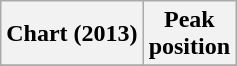<table class="wikitable plainrowheaders"  style="text-align:center">
<tr>
<th scope="col">Chart (2013)</th>
<th scope="col">Peak<br>position</th>
</tr>
<tr>
</tr>
</table>
